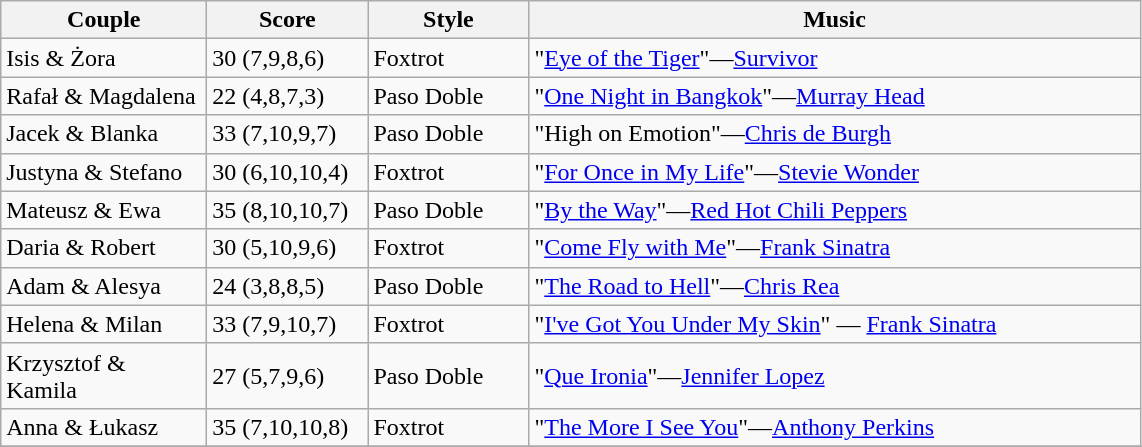<table class="wikitable">
<tr>
<th width="130">Couple</th>
<th width="100">Score</th>
<th width="100">Style</th>
<th width="400">Music</th>
</tr>
<tr>
<td>Isis & Żora</td>
<td>30 (7,9,8,6)</td>
<td>Foxtrot</td>
<td>"<a href='#'>Eye of the Tiger</a>"—<a href='#'>Survivor</a></td>
</tr>
<tr>
<td>Rafał & Magdalena</td>
<td>22 (4,8,7,3)</td>
<td>Paso Doble</td>
<td>"<a href='#'>One Night in Bangkok</a>"—<a href='#'>Murray Head</a></td>
</tr>
<tr>
<td>Jacek & Blanka</td>
<td>33 (7,10,9,7)</td>
<td>Paso Doble</td>
<td>"High on Emotion"—<a href='#'>Chris de Burgh</a></td>
</tr>
<tr>
<td>Justyna & Stefano</td>
<td>30 (6,10,10,4)</td>
<td>Foxtrot</td>
<td>"<a href='#'>For Once in My Life</a>"—<a href='#'>Stevie Wonder</a></td>
</tr>
<tr>
<td>Mateusz & Ewa</td>
<td>35 (8,10,10,7)</td>
<td>Paso Doble</td>
<td>"<a href='#'>By the Way</a>"—<a href='#'>Red Hot Chili Peppers</a></td>
</tr>
<tr>
<td>Daria & Robert</td>
<td>30 (5,10,9,6)</td>
<td>Foxtrot</td>
<td>"<a href='#'>Come Fly with Me</a>"—<a href='#'>Frank Sinatra</a></td>
</tr>
<tr>
<td>Adam & Alesya</td>
<td>24 (3,8,8,5)</td>
<td>Paso Doble</td>
<td>"<a href='#'>The Road to Hell</a>"—<a href='#'>Chris Rea</a></td>
</tr>
<tr>
<td>Helena & Milan</td>
<td>33 (7,9,10,7)</td>
<td>Foxtrot</td>
<td>"<a href='#'>I've Got You Under My Skin</a>" — <a href='#'>Frank Sinatra</a></td>
</tr>
<tr>
<td>Krzysztof & Kamila</td>
<td>27 (5,7,9,6)</td>
<td>Paso Doble</td>
<td>"<a href='#'>Que Ironia</a>"—<a href='#'>Jennifer Lopez</a></td>
</tr>
<tr>
<td>Anna & Łukasz</td>
<td>35 (7,10,10,8)</td>
<td>Foxtrot</td>
<td>"<a href='#'>The More I See You</a>"—<a href='#'>Anthony Perkins</a></td>
</tr>
<tr>
</tr>
</table>
